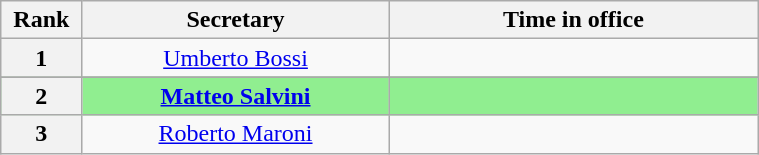<table class="wikitable" style="text-align:center; width:40%; border:1px #AAAAFF solid">
<tr>
<th width=3%>Rank</th>
<th width=25%>Secretary</th>
<th width=30%>Time in office</th>
</tr>
<tr>
<th>1</th>
<td><a href='#'>Umberto Bossi</a></td>
<td></td>
</tr>
<tr>
</tr>
<tr bgcolor="lightgreen">
<th>2</th>
<td><strong><a href='#'>Matteo Salvini</a></strong></td>
<td><strong></strong></td>
</tr>
<tr>
<th>3</th>
<td><a href='#'>Roberto Maroni</a></td>
<td></td>
</tr>
</table>
